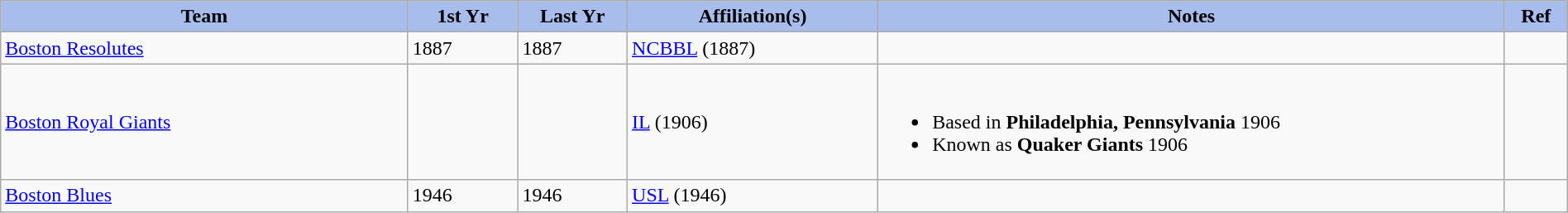<table class="wikitable" style="width: 100%">
<tr>
<th style="background:#a8bdec; width:26%;">Team</th>
<th style="width:7%; background:#a8bdec;">1st Yr</th>
<th style="width:7%; background:#a8bdec;">Last Yr</th>
<th style="width:16%; background:#a8bdec;">Affiliation(s)</th>
<th style="width:40%; background:#a8bdec;">Notes</th>
<th style="width:4%; background:#a8bdec;">Ref</th>
</tr>
<tr>
<td><a href='#'>Boston Resolutes</a></td>
<td>1887</td>
<td>1887</td>
<td><a href='#'>NCBBL</a> (1887)</td>
<td></td>
<td></td>
</tr>
<tr>
<td><a href='#'>Boston Royal Giants</a></td>
<td></td>
<td></td>
<td><a href='#'>IL</a> (1906)</td>
<td><br><ul><li>Based in <strong>Philadelphia, Pennsylvania</strong> 1906</li><li>Known as <strong>Quaker Giants</strong> 1906</li></ul></td>
<td></td>
</tr>
<tr>
<td><a href='#'>Boston Blues</a></td>
<td>1946</td>
<td>1946</td>
<td><a href='#'>USL</a> (1946)</td>
<td></td>
<td></td>
</tr>
</table>
